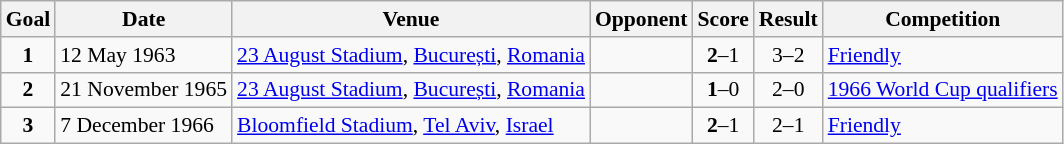<table class="wikitable" style="font-size:90%" align=center>
<tr>
<th>Goal</th>
<th>Date</th>
<th>Venue</th>
<th>Opponent</th>
<th>Score</th>
<th>Result</th>
<th>Competition</th>
</tr>
<tr>
<td style="text-align:center;"><strong>1</strong></td>
<td>12 May 1963</td>
<td><a href='#'>23 August Stadium</a>, <a href='#'>București</a>, <a href='#'>Romania</a></td>
<td></td>
<td style="text-align:center;"><strong>2</strong>–1</td>
<td style="text-align:center;">3–2</td>
<td><a href='#'>Friendly</a></td>
</tr>
<tr>
<td style="text-align:center;"><strong>2</strong></td>
<td>21 November 1965</td>
<td><a href='#'>23 August Stadium</a>, <a href='#'>București</a>, <a href='#'>Romania</a></td>
<td></td>
<td style="text-align:center;"><strong>1</strong>–0</td>
<td style="text-align:center;">2–0</td>
<td><a href='#'>1966 World Cup qualifiers</a></td>
</tr>
<tr>
<td style="text-align:center;"><strong>3</strong></td>
<td>7 December 1966</td>
<td><a href='#'>Bloomfield Stadium</a>, <a href='#'>Tel Aviv</a>, <a href='#'>Israel</a></td>
<td></td>
<td style="text-align:center;"><strong>2</strong>–1</td>
<td style="text-align:center;">2–1</td>
<td><a href='#'>Friendly</a></td>
</tr>
</table>
